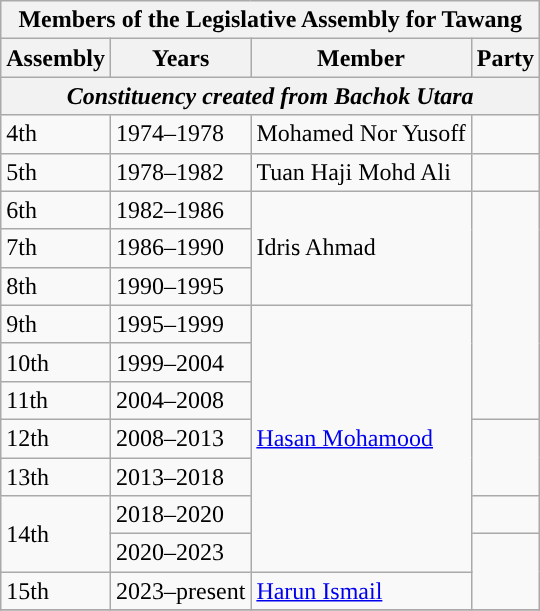<table class="wikitable">
<tr>
<th colspan="4">Members of the Legislative Assembly for Tawang</th>
</tr>
<tr>
<th>Assembly</th>
<th>Years</th>
<th>Member</th>
<th>Party</th>
</tr>
<tr>
<th colspan="4" align="center"><em>Constituency created from Bachok Utara</em></th>
</tr>
<tr>
<td>4th</td>
<td>1974–1978</td>
<td>Mohamed Nor Yusoff</td>
<td></td>
</tr>
<tr>
<td>5th</td>
<td>1978–1982</td>
<td>Tuan Haji Mohd Ali</td>
<td></td>
</tr>
<tr>
<td>6th</td>
<td>1982–1986</td>
<td rowspan="3">Idris Ahmad</td>
<td rowspan="6"></td>
</tr>
<tr>
<td>7th</td>
<td>1986–1990</td>
</tr>
<tr>
<td>8th</td>
<td>1990–1995</td>
</tr>
<tr>
<td>9th</td>
<td>1995–1999</td>
<td rowspan="7"><a href='#'>Hasan Mohamood</a></td>
</tr>
<tr>
<td>10th</td>
<td>1999–2004</td>
</tr>
<tr>
<td>11th</td>
<td>2004–2008</td>
</tr>
<tr>
<td>12th</td>
<td>2008–2013</td>
<td rowspan=2></td>
</tr>
<tr>
<td>13th</td>
<td>2013–2018</td>
</tr>
<tr>
<td rowspan="2">14th</td>
<td>2018–2020</td>
<td></td>
</tr>
<tr>
<td>2020–2023</td>
<td rowspan="2"></td>
</tr>
<tr>
<td>15th</td>
<td>2023–present</td>
<td><a href='#'>Harun Ismail</a></td>
</tr>
<tr>
</tr>
</table>
